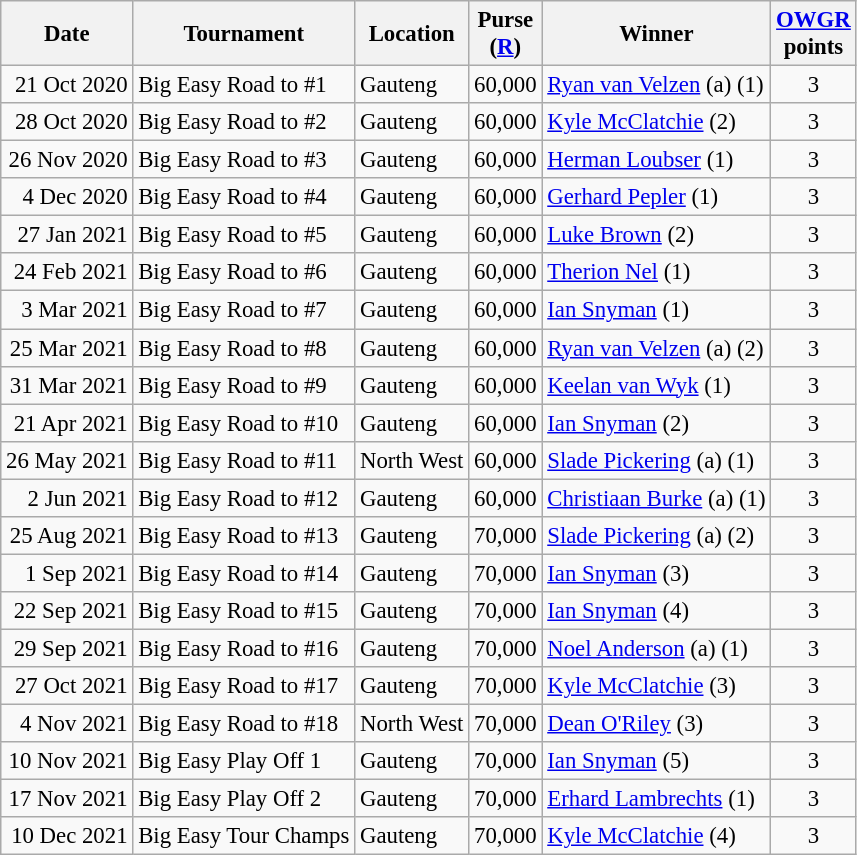<table class="wikitable" style="font-size:95%;">
<tr>
<th>Date</th>
<th>Tournament</th>
<th>Location</th>
<th>Purse<br>(<a href='#'>R</a>)</th>
<th>Winner</th>
<th><a href='#'>OWGR</a><br>points</th>
</tr>
<tr>
<td align=right>21 Oct 2020</td>
<td>Big Easy Road to #1</td>
<td>Gauteng</td>
<td align=right>60,000</td>
<td> <a href='#'>Ryan van Velzen</a> (a) (1)</td>
<td align=center>3</td>
</tr>
<tr>
<td align=right>28 Oct 2020</td>
<td>Big Easy Road to #2</td>
<td>Gauteng</td>
<td align=right>60,000</td>
<td> <a href='#'>Kyle McClatchie</a> (2)</td>
<td align=center>3</td>
</tr>
<tr>
<td align=right>26 Nov 2020</td>
<td>Big Easy Road to #3</td>
<td>Gauteng</td>
<td align=right>60,000</td>
<td> <a href='#'>Herman Loubser</a> (1)</td>
<td align=center>3</td>
</tr>
<tr>
<td align=right>4 Dec 2020</td>
<td>Big Easy Road to #4</td>
<td>Gauteng</td>
<td align=right>60,000</td>
<td> <a href='#'>Gerhard Pepler</a> (1)</td>
<td align=center>3</td>
</tr>
<tr>
<td align=right>27 Jan 2021</td>
<td>Big Easy Road to #5</td>
<td>Gauteng</td>
<td align=right>60,000</td>
<td> <a href='#'>Luke Brown</a> (2)</td>
<td align=center>3</td>
</tr>
<tr>
<td align=right>24 Feb 2021</td>
<td>Big Easy Road to #6</td>
<td>Gauteng</td>
<td align=right>60,000</td>
<td> <a href='#'>Therion Nel</a> (1)</td>
<td align=center>3</td>
</tr>
<tr>
<td align=right>3 Mar 2021</td>
<td>Big Easy Road to #7</td>
<td>Gauteng</td>
<td align=right>60,000</td>
<td> <a href='#'>Ian Snyman</a> (1)</td>
<td align=center>3</td>
</tr>
<tr>
<td align=right>25 Mar 2021</td>
<td>Big Easy Road to #8</td>
<td>Gauteng</td>
<td align=right>60,000</td>
<td> <a href='#'>Ryan van Velzen</a> (a) (2)</td>
<td align=center>3</td>
</tr>
<tr>
<td align=right>31 Mar 2021</td>
<td>Big Easy Road to #9</td>
<td>Gauteng</td>
<td align=right>60,000</td>
<td> <a href='#'>Keelan van Wyk</a> (1)</td>
<td align=center>3</td>
</tr>
<tr>
<td align=right>21 Apr 2021</td>
<td>Big Easy Road to #10</td>
<td>Gauteng</td>
<td align=right>60,000</td>
<td> <a href='#'>Ian Snyman</a> (2)</td>
<td align=center>3</td>
</tr>
<tr>
<td align=right>26 May 2021</td>
<td>Big Easy Road to #11</td>
<td>North West</td>
<td align=right>60,000</td>
<td> <a href='#'>Slade Pickering</a> (a) (1)</td>
<td align=center>3</td>
</tr>
<tr>
<td align=right>2 Jun 2021</td>
<td>Big Easy Road to #12</td>
<td>Gauteng</td>
<td align=right>60,000</td>
<td> <a href='#'>Christiaan Burke</a> (a) (1)</td>
<td align=center>3</td>
</tr>
<tr>
<td align=right>25 Aug 2021</td>
<td>Big Easy Road to #13</td>
<td>Gauteng</td>
<td align=right>70,000</td>
<td> <a href='#'>Slade Pickering</a> (a) (2)</td>
<td align=center>3</td>
</tr>
<tr>
<td align=right>1 Sep 2021</td>
<td>Big Easy Road to #14</td>
<td>Gauteng</td>
<td align=right>70,000</td>
<td> <a href='#'>Ian Snyman</a> (3)</td>
<td align=center>3</td>
</tr>
<tr>
<td align=right>22 Sep 2021</td>
<td>Big Easy Road to #15</td>
<td>Gauteng</td>
<td align=right>70,000</td>
<td> <a href='#'>Ian Snyman</a> (4)</td>
<td align=center>3</td>
</tr>
<tr>
<td align=right>29 Sep 2021</td>
<td>Big Easy Road to #16</td>
<td>Gauteng</td>
<td align=right>70,000</td>
<td> <a href='#'>Noel Anderson</a> (a) (1)</td>
<td align=center>3</td>
</tr>
<tr>
<td align=right>27 Oct 2021</td>
<td>Big Easy Road to #17</td>
<td>Gauteng</td>
<td align=right>70,000</td>
<td> <a href='#'>Kyle McClatchie</a> (3)</td>
<td align=center>3</td>
</tr>
<tr>
<td align=right>4 Nov 2021</td>
<td>Big Easy Road to #18</td>
<td>North West</td>
<td align=right>70,000</td>
<td> <a href='#'>Dean O'Riley</a> (3)</td>
<td align=center>3</td>
</tr>
<tr>
<td align=right>10 Nov 2021</td>
<td>Big Easy Play Off 1</td>
<td>Gauteng</td>
<td align=right>70,000</td>
<td> <a href='#'>Ian Snyman</a> (5)</td>
<td align=center>3</td>
</tr>
<tr>
<td align=right>17 Nov 2021</td>
<td>Big Easy Play Off 2</td>
<td>Gauteng</td>
<td align=right>70,000</td>
<td> <a href='#'>Erhard Lambrechts</a> (1)</td>
<td align=center>3</td>
</tr>
<tr>
<td align=right>10 Dec 2021</td>
<td>Big Easy Tour Champs</td>
<td>Gauteng</td>
<td align=right>70,000</td>
<td> <a href='#'>Kyle McClatchie</a> (4)</td>
<td align=center>3</td>
</tr>
</table>
